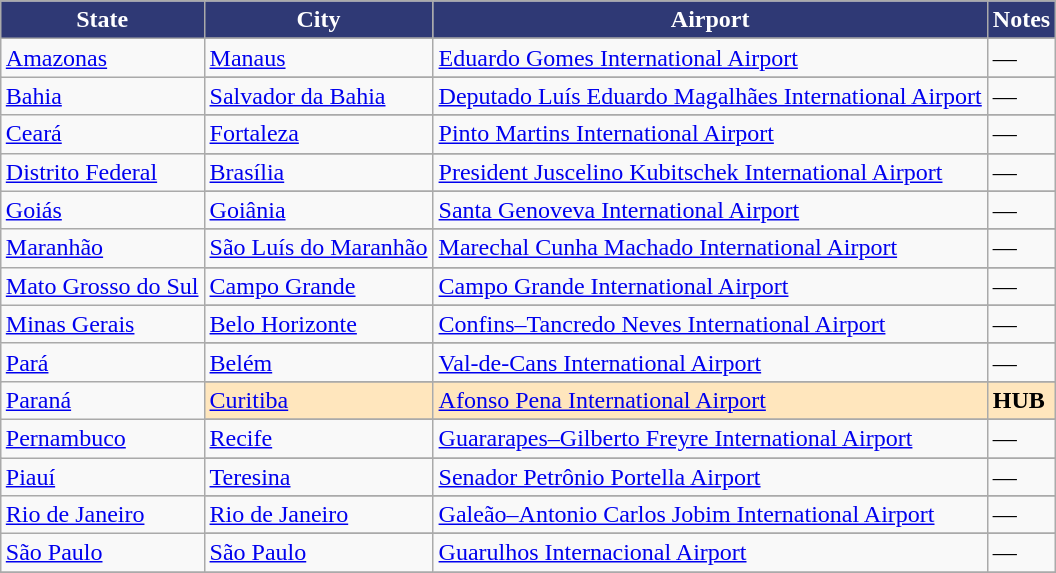<table class="wikitable" style="margin: 1em auto;">
<tr>
<th style="background:#2f3975; color:white;">State</th>
<th style="background:#2f3975; color:white;">City</th>
<th style="background:#2f3975; color:white;">Airport</th>
<th style="background:#2f3975; color:white;">Notes</th>
</tr>
<tr>
<td rowspan=2><div><a href='#'>Amazonas</a></div></td>
</tr>
<tr>
<td><div><a href='#'>Manaus</a></div></td>
<td><div><a href='#'>Eduardo Gomes International Airport</a></div></td>
<td><div>—</div></td>
</tr>
<tr>
<td rowspan=2><div><a href='#'>Bahia</a></div></td>
</tr>
<tr>
<td><div><a href='#'>Salvador da Bahia</a></div></td>
<td><div><a href='#'>Deputado Luís Eduardo Magalhães International Airport</a></div></td>
<td><div>—</div></td>
</tr>
<tr>
<td rowspan=2><div><a href='#'>Ceará</a></div></td>
</tr>
<tr>
<td><div><a href='#'>Fortaleza</a></div></td>
<td><div><a href='#'>Pinto Martins International Airport</a></div></td>
<td><div>—</div></td>
</tr>
<tr>
<td rowspan=2><div><a href='#'>Distrito Federal</a></div></td>
</tr>
<tr>
<td><div><a href='#'>Brasília</a></div></td>
<td><div><a href='#'>President Juscelino Kubitschek International Airport</a></div></td>
<td><div>—</div></td>
</tr>
<tr>
<td rowspan=2><div><a href='#'>Goiás</a></div></td>
</tr>
<tr>
<td><div><a href='#'>Goiânia</a></div></td>
<td><div><a href='#'>Santa Genoveva International Airport</a></div></td>
<td><div>—</div></td>
</tr>
<tr>
<td rowspan=2><div><a href='#'>Maranhão</a></div></td>
</tr>
<tr>
<td><div><a href='#'>São Luís do Maranhão</a></div></td>
<td><div><a href='#'>Marechal Cunha Machado International Airport</a></div></td>
<td><div>—</div></td>
</tr>
<tr>
<td rowspan=2><div><a href='#'>Mato Grosso do Sul</a></div></td>
</tr>
<tr>
<td><div><a href='#'>Campo Grande</a></div></td>
<td><div><a href='#'>Campo Grande International Airport</a></div></td>
<td><div>—</div></td>
</tr>
<tr>
<td rowspan=2><div><a href='#'>Minas Gerais</a></div></td>
</tr>
<tr>
<td><div><a href='#'>Belo Horizonte</a></div></td>
<td><div><a href='#'>Confins–Tancredo Neves International Airport</a></div></td>
<td><div>—</div></td>
</tr>
<tr>
<td rowspan=2><div><a href='#'>Pará</a></div></td>
</tr>
<tr>
<td><div><a href='#'>Belém</a></div></td>
<td><div><a href='#'>Val-de-Cans International Airport</a></div></td>
<td><div>—</div></td>
</tr>
<tr>
<td rowspan=2><div><a href='#'>Paraná</a></div></td>
</tr>
<tr style="background-color:#FFE6BD">
<td><div><a href='#'>Curitiba</a></div></td>
<td><div><a href='#'>Afonso Pena International Airport</a></div></td>
<td><div><strong>HUB</strong></div></td>
</tr>
<tr>
<td rowspan=2><div><a href='#'>Pernambuco</a></div></td>
</tr>
<tr>
<td><div><a href='#'>Recife</a></div></td>
<td><div><a href='#'>Guararapes–Gilberto Freyre International Airport</a></div></td>
<td><div>—</div></td>
</tr>
<tr>
<td rowspan=2><div><a href='#'>Piauí</a></div></td>
</tr>
<tr>
<td><div><a href='#'>Teresina</a></div></td>
<td><div><a href='#'>Senador Petrônio Portella Airport</a></div></td>
<td><div>—</div></td>
</tr>
<tr>
<td rowspan=2><div><a href='#'>Rio de Janeiro</a></div></td>
</tr>
<tr>
<td><div><a href='#'>Rio de Janeiro</a></div></td>
<td><div><a href='#'>Galeão–Antonio Carlos Jobim International Airport</a></div></td>
<td><div>—</div></td>
</tr>
<tr>
<td rowspan=2><div><a href='#'>São Paulo</a></div></td>
</tr>
<tr>
<td><div><a href='#'>São Paulo</a></div></td>
<td><div><a href='#'>Guarulhos Internacional Airport</a></div></td>
<td><div>—</div></td>
</tr>
<tr>
</tr>
</table>
